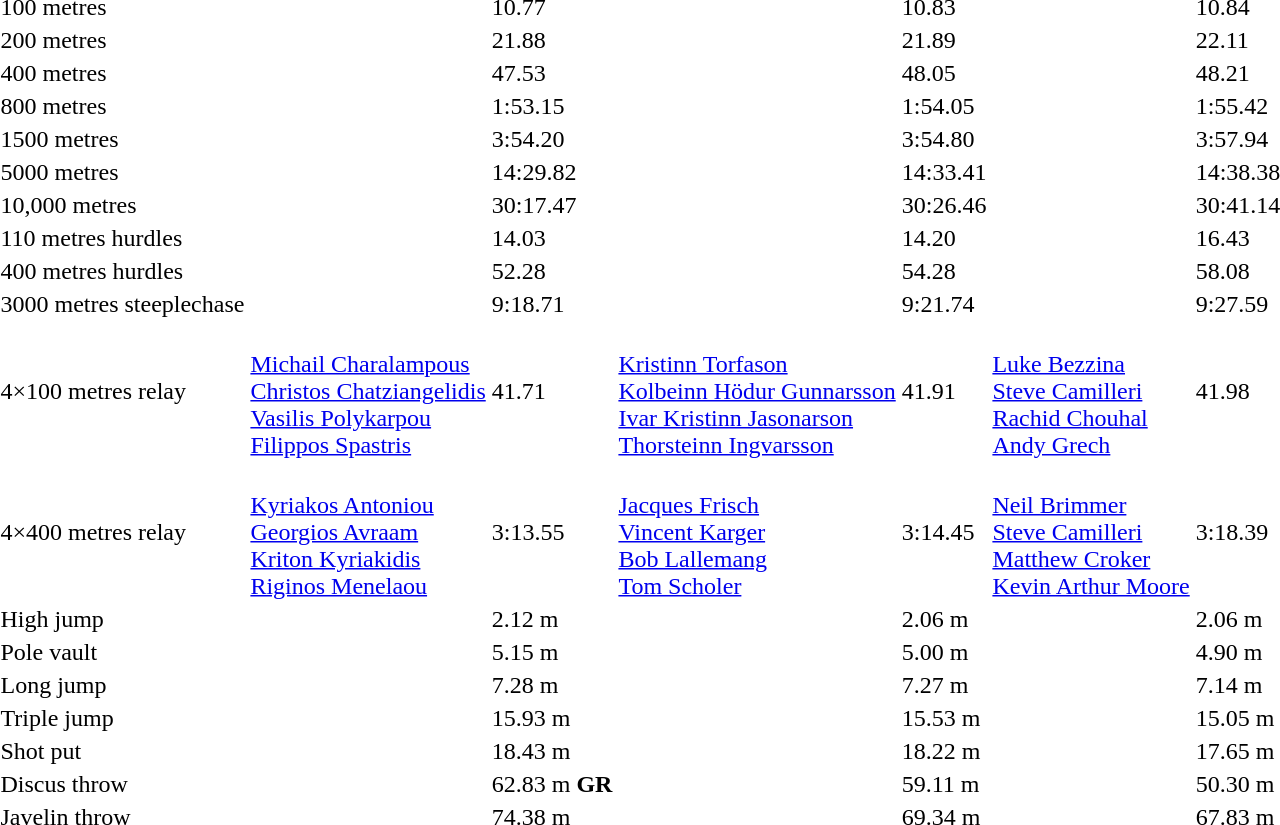<table>
<tr>
<td>100 metres</td>
<td></td>
<td>10.77</td>
<td></td>
<td>10.83</td>
<td></td>
<td>10.84</td>
</tr>
<tr>
<td>200 metres</td>
<td></td>
<td>21.88</td>
<td></td>
<td>21.89</td>
<td></td>
<td>22.11</td>
</tr>
<tr>
<td>400 metres</td>
<td></td>
<td>47.53</td>
<td></td>
<td>48.05</td>
<td></td>
<td>48.21</td>
</tr>
<tr>
<td>800 metres</td>
<td></td>
<td>1:53.15</td>
<td></td>
<td>1:54.05</td>
<td></td>
<td>1:55.42</td>
</tr>
<tr>
<td>1500 metres</td>
<td></td>
<td>3:54.20</td>
<td></td>
<td>3:54.80</td>
<td></td>
<td>3:57.94</td>
</tr>
<tr>
<td>5000 metres</td>
<td></td>
<td>14:29.82</td>
<td></td>
<td>14:33.41</td>
<td></td>
<td>14:38.38</td>
</tr>
<tr>
<td>10,000 metres</td>
<td></td>
<td>30:17.47</td>
<td></td>
<td>30:26.46</td>
<td></td>
<td>30:41.14</td>
</tr>
<tr>
<td>110 metres hurdles</td>
<td></td>
<td>14.03</td>
<td></td>
<td>14.20</td>
<td></td>
<td>16.43</td>
</tr>
<tr>
<td>400 metres hurdles</td>
<td></td>
<td>52.28</td>
<td></td>
<td>54.28</td>
<td></td>
<td>58.08</td>
</tr>
<tr>
<td>3000 metres steeplechase</td>
<td></td>
<td>9:18.71</td>
<td></td>
<td>9:21.74</td>
<td></td>
<td>9:27.59</td>
</tr>
<tr>
<td>4×100 metres relay</td>
<td><br><a href='#'>Michail Charalampous</a><br><a href='#'>Christos Chatziangelidis</a><br><a href='#'>Vasilis Polykarpou</a><br><a href='#'>Filippos Spastris</a></td>
<td>41.71</td>
<td><br><a href='#'>Kristinn Torfason</a><br><a href='#'>Kolbeinn Hödur Gunnarsson</a><br><a href='#'>Ivar Kristinn Jasonarson</a><br><a href='#'>Thorsteinn Ingvarsson</a></td>
<td>41.91</td>
<td><br><a href='#'>Luke Bezzina</a><br><a href='#'>Steve Camilleri</a><br><a href='#'>Rachid Chouhal</a><br><a href='#'>Andy Grech</a></td>
<td>41.98</td>
</tr>
<tr>
<td>4×400 metres relay</td>
<td><br><a href='#'>Kyriakos Antoniou</a><br><a href='#'>Georgios Avraam</a><br><a href='#'>Kriton Kyriakidis</a><br><a href='#'>Riginos Menelaou</a></td>
<td>3:13.55</td>
<td><br><a href='#'>Jacques Frisch</a><br><a href='#'>Vincent Karger</a><br><a href='#'>Bob Lallemang</a><br><a href='#'>Tom Scholer</a></td>
<td>3:14.45</td>
<td><br><a href='#'>Neil Brimmer</a><br><a href='#'>Steve Camilleri</a><br><a href='#'>Matthew Croker</a><br><a href='#'>Kevin Arthur Moore</a></td>
<td>3:18.39</td>
</tr>
<tr>
<td>High jump</td>
<td></td>
<td>2.12 m</td>
<td></td>
<td>2.06 m</td>
<td></td>
<td>2.06 m</td>
</tr>
<tr>
<td>Pole vault</td>
<td></td>
<td>5.15 m</td>
<td></td>
<td>5.00 m</td>
<td></td>
<td>4.90 m</td>
</tr>
<tr>
<td>Long jump</td>
<td></td>
<td>7.28 m</td>
<td></td>
<td>7.27 m</td>
<td></td>
<td>7.14 m</td>
</tr>
<tr>
<td>Triple jump</td>
<td></td>
<td>15.93 m</td>
<td></td>
<td>15.53 m</td>
<td></td>
<td>15.05 m</td>
</tr>
<tr>
<td>Shot put</td>
<td></td>
<td>18.43 m</td>
<td></td>
<td>18.22 m</td>
<td></td>
<td>17.65 m</td>
</tr>
<tr>
<td>Discus throw</td>
<td></td>
<td>62.83 m <strong>GR</strong></td>
<td></td>
<td>59.11 m</td>
<td></td>
<td>50.30 m</td>
</tr>
<tr>
<td>Javelin throw</td>
<td></td>
<td>74.38 m</td>
<td></td>
<td>69.34 m</td>
<td></td>
<td>67.83 m</td>
</tr>
</table>
